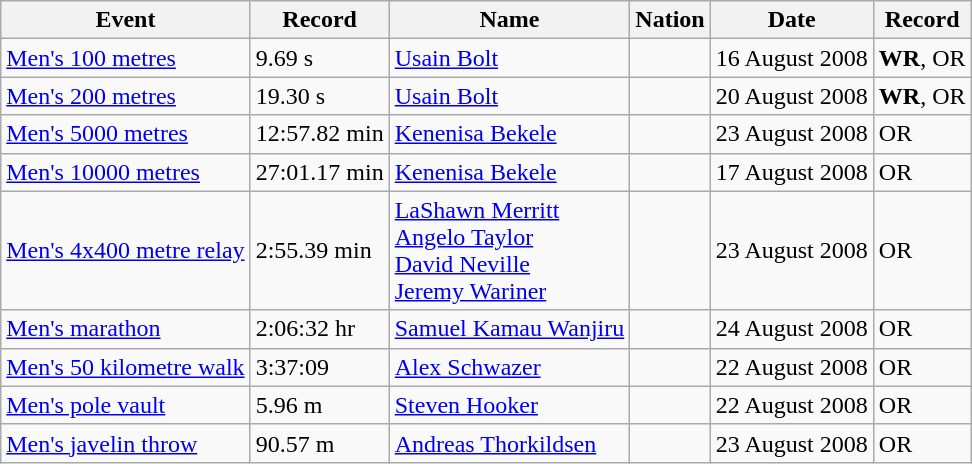<table class="wikitable">
<tr>
<th>Event</th>
<th>Record</th>
<th>Name</th>
<th>Nation</th>
<th>Date</th>
<th>Record</th>
</tr>
<tr>
<td><a href='#'>Men's 100 metres</a></td>
<td>9.69 s</td>
<td><a href='#'>Usain Bolt</a></td>
<td></td>
<td>16 August 2008</td>
<td><strong>WR</strong>, OR</td>
</tr>
<tr>
<td><a href='#'>Men's 200 metres</a></td>
<td>19.30 s</td>
<td><a href='#'>Usain Bolt</a></td>
<td></td>
<td>20 August 2008</td>
<td><strong>WR</strong>, OR</td>
</tr>
<tr>
<td><a href='#'>Men's 5000 metres</a></td>
<td>12:57.82 min</td>
<td><a href='#'>Kenenisa Bekele</a></td>
<td></td>
<td>23 August 2008</td>
<td>OR</td>
</tr>
<tr>
<td><a href='#'>Men's 10000 metres</a></td>
<td>27:01.17 min</td>
<td><a href='#'>Kenenisa Bekele</a></td>
<td></td>
<td>17 August 2008</td>
<td>OR</td>
</tr>
<tr>
<td><a href='#'>Men's 4x400 metre relay</a></td>
<td>2:55.39 min</td>
<td><a href='#'>LaShawn Merritt</a><br><a href='#'>Angelo Taylor</a><br><a href='#'>David Neville</a><br><a href='#'>Jeremy Wariner</a></td>
<td></td>
<td>23 August 2008</td>
<td>OR</td>
</tr>
<tr>
<td><a href='#'>Men's marathon</a></td>
<td>2:06:32 hr</td>
<td><a href='#'>Samuel Kamau Wanjiru</a></td>
<td></td>
<td>24 August 2008</td>
<td>OR</td>
</tr>
<tr>
<td><a href='#'>Men's 50 kilometre walk</a></td>
<td>3:37:09</td>
<td><a href='#'>Alex Schwazer</a></td>
<td></td>
<td>22 August 2008</td>
<td>OR</td>
</tr>
<tr>
<td><a href='#'>Men's pole vault</a></td>
<td>5.96 m</td>
<td><a href='#'>Steven Hooker</a></td>
<td></td>
<td>22 August 2008</td>
<td>OR</td>
</tr>
<tr>
<td><a href='#'>Men's javelin throw</a></td>
<td>90.57 m</td>
<td><a href='#'>Andreas Thorkildsen</a></td>
<td></td>
<td>23 August 2008</td>
<td>OR</td>
</tr>
</table>
